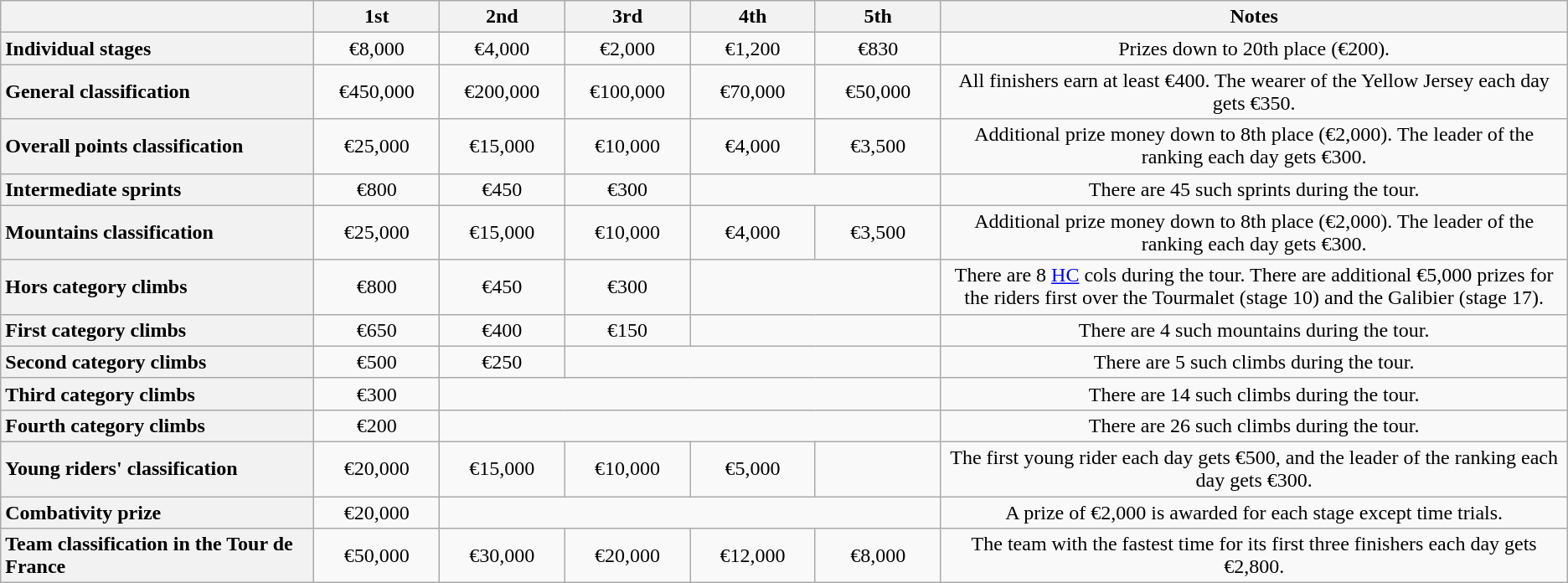<table class="wikitable">
<tr>
<th></th>
<th width=8%>1st</th>
<th width=8%>2nd</th>
<th width=8%>3rd</th>
<th width=8%>4th</th>
<th width=8%>5th</th>
<th style="width:40%;">Notes</th>
</tr>
<tr style="text-align:center">
<th style="text-align:left">Individual stages</th>
<td>€8,000</td>
<td>€4,000</td>
<td>€2,000</td>
<td>€1,200</td>
<td>€830</td>
<td>Prizes down to 20th place (€200).</td>
</tr>
<tr style="text-align:center">
<th style="text-align:left">General classification</th>
<td>€450,000</td>
<td>€200,000</td>
<td>€100,000</td>
<td>€70,000</td>
<td>€50,000</td>
<td>All finishers earn at least €400. The wearer of the Yellow Jersey each day gets €350.</td>
</tr>
<tr style="text-align:center">
<th style="text-align:left">Overall points classification</th>
<td>€25,000</td>
<td>€15,000</td>
<td>€10,000</td>
<td>€4,000</td>
<td>€3,500</td>
<td>Additional prize money down to 8th place (€2,000). The leader of the ranking each day gets €300.</td>
</tr>
<tr style="text-align:center">
<th style="text-align:left">Intermediate sprints</th>
<td>€800</td>
<td>€450</td>
<td>€300</td>
<td colspan=2></td>
<td>There are 45 such sprints during the tour.</td>
</tr>
<tr style="text-align:center">
<th style="text-align:left">Mountains classification</th>
<td>€25,000</td>
<td>€15,000</td>
<td>€10,000</td>
<td>€4,000</td>
<td>€3,500</td>
<td>Additional prize money down to 8th place (€2,000). The leader of the ranking each day gets €300.</td>
</tr>
<tr style="text-align:center">
<th style="text-align:left">Hors category climbs</th>
<td>€800</td>
<td>€450</td>
<td>€300</td>
<td colspan=2></td>
<td>There are 8 <a href='#'>HC</a> cols during the tour. There are additional €5,000 prizes for the riders first over the Tourmalet (stage 10) and the Galibier (stage 17).</td>
</tr>
<tr style="text-align:center">
<th style="text-align:left">First category climbs</th>
<td>€650</td>
<td>€400</td>
<td>€150</td>
<td colspan=2></td>
<td>There are 4 such mountains during the tour.</td>
</tr>
<tr style="text-align:center">
<th style="text-align:left">Second category climbs</th>
<td>€500</td>
<td>€250</td>
<td colspan=3></td>
<td>There are 5 such climbs during the tour.</td>
</tr>
<tr style="text-align:center">
<th style="text-align:left">Third category climbs</th>
<td>€300</td>
<td colspan=4></td>
<td>There are 14 such climbs during the tour.</td>
</tr>
<tr style="text-align:center">
<th style="text-align:left">Fourth category climbs</th>
<td>€200</td>
<td colspan=4></td>
<td>There are 26 such climbs during the tour.</td>
</tr>
<tr style="text-align:center">
<th style="text-align:left">Young riders' classification</th>
<td>€20,000</td>
<td>€15,000</td>
<td>€10,000</td>
<td>€5,000</td>
<td></td>
<td>The first young rider each day gets €500, and the leader of the ranking each day gets €300.</td>
</tr>
<tr style="text-align:center">
<th style="text-align:left">Combativity prize</th>
<td>€20,000</td>
<td colspan=4></td>
<td>A prize of €2,000 is awarded for each stage except time trials.</td>
</tr>
<tr style="text-align:center">
<th style="text-align:left">Team classification in the Tour de France</th>
<td>€50,000</td>
<td>€30,000</td>
<td>€20,000</td>
<td>€12,000</td>
<td>€8,000</td>
<td>The team with the fastest time for its first three finishers each day gets €2,800.</td>
</tr>
</table>
